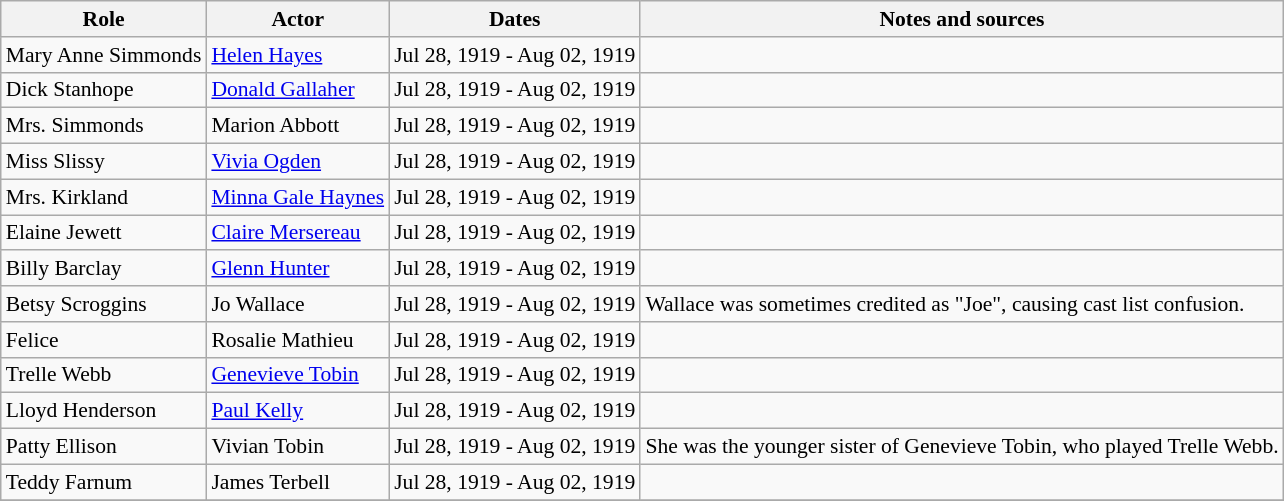<table class="wikitable mw-collapsible mw-collapsed sortable plainrowheaders" style="font-size: 90%">
<tr>
<th scope="col">Role</th>
<th scope="col">Actor</th>
<th scope="col">Dates</th>
<th scope="col">Notes and sources</th>
</tr>
<tr>
<td>Mary Anne Simmonds</td>
<td><a href='#'>Helen Hayes</a></td>
<td>Jul 28, 1919 - Aug 02, 1919</td>
<td></td>
</tr>
<tr>
<td>Dick Stanhope</td>
<td><a href='#'>Donald Gallaher</a></td>
<td>Jul 28, 1919 - Aug 02, 1919</td>
<td></td>
</tr>
<tr>
<td>Mrs. Simmonds</td>
<td>Marion Abbott</td>
<td>Jul 28, 1919 - Aug 02, 1919</td>
<td></td>
</tr>
<tr>
<td>Miss Slissy</td>
<td><a href='#'>Vivia Ogden</a></td>
<td>Jul 28, 1919 - Aug 02, 1919</td>
<td></td>
</tr>
<tr>
<td>Mrs. Kirkland</td>
<td><a href='#'>Minna Gale Haynes</a></td>
<td>Jul 28, 1919 - Aug 02, 1919</td>
<td></td>
</tr>
<tr>
<td>Elaine Jewett</td>
<td><a href='#'>Claire Mersereau</a></td>
<td>Jul 28, 1919 - Aug 02, 1919</td>
<td></td>
</tr>
<tr>
<td>Billy Barclay</td>
<td><a href='#'>Glenn Hunter</a></td>
<td>Jul 28, 1919 - Aug 02, 1919</td>
<td></td>
</tr>
<tr>
<td>Betsy Scroggins</td>
<td>Jo Wallace</td>
<td>Jul 28, 1919 - Aug 02, 1919</td>
<td>Wallace was sometimes credited as "Joe", causing cast list confusion.</td>
</tr>
<tr>
<td>Felice</td>
<td>Rosalie Mathieu</td>
<td>Jul 28, 1919 - Aug 02, 1919</td>
<td></td>
</tr>
<tr>
<td>Trelle Webb</td>
<td><a href='#'>Genevieve Tobin</a></td>
<td>Jul 28, 1919 - Aug 02, 1919</td>
<td></td>
</tr>
<tr>
<td>Lloyd Henderson</td>
<td><a href='#'>Paul Kelly</a></td>
<td>Jul 28, 1919 - Aug 02, 1919</td>
<td></td>
</tr>
<tr>
<td>Patty Ellison</td>
<td>Vivian Tobin</td>
<td>Jul 28, 1919 - Aug 02, 1919</td>
<td>She was the younger sister of Genevieve Tobin, who played Trelle Webb.</td>
</tr>
<tr>
<td>Teddy Farnum</td>
<td>James Terbell</td>
<td>Jul 28, 1919 - Aug 02, 1919</td>
<td></td>
</tr>
<tr>
</tr>
</table>
